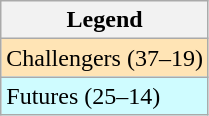<table class=wikitable>
<tr>
<th>Legend</th>
</tr>
<tr style="background:moccasin;">
<td>Challengers (37–19)</td>
</tr>
<tr style="background:#cffcff;">
<td>Futures (25–14)</td>
</tr>
</table>
